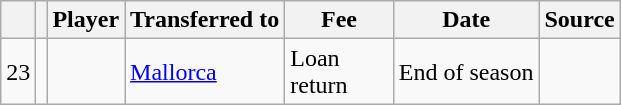<table class="wikitable plainrowheaders sortable">
<tr>
<th></th>
<th></th>
<th scope=col>Player</th>
<th>Transferred to</th>
<th !scope=col; style="width: 65px;">Fee</th>
<th scope=col>Date</th>
<th scope=col>Source</th>
</tr>
<tr>
<td align=center>23</td>
<td align=center></td>
<td></td>
<td> <a href='#'>Mallorca</a></td>
<td>Loan return</td>
<td>End of season</td>
<td></td>
</tr>
</table>
